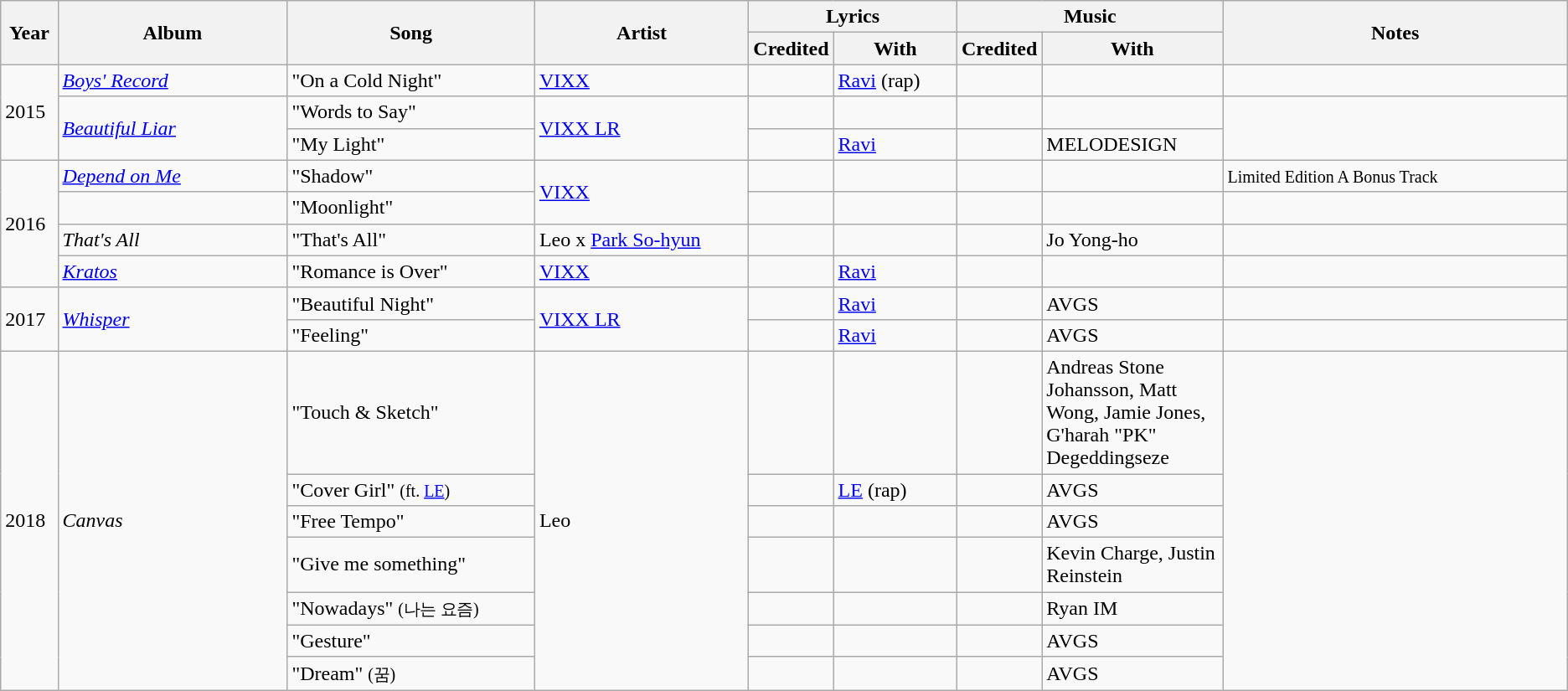<table class="wikitable" text-align:center;">
<tr>
<th rowspan=2 width=50px>Year</th>
<th rowspan=2 width=400px>Album</th>
<th rowspan=2 width=400px>Song</th>
<th rowspan=2 width=400px>Artist</th>
<th colspan="2">Lyrics</th>
<th colspan="2">Music</th>
<th rowspan=2 width=700px>Notes</th>
</tr>
<tr>
<th width=50px>Credited</th>
<th width=200px>With</th>
<th width=50px>Credited</th>
<th width=200px>With</th>
</tr>
<tr>
<td rowspan="3">2015</td>
<td><em><a href='#'>Boys' Record</a></em></td>
<td>"On a Cold Night"</td>
<td><a href='#'>VIXX</a></td>
<td></td>
<td><a href='#'>Ravi</a> (rap)</td>
<td></td>
<td></td>
<td></td>
</tr>
<tr>
<td rowspan="2"><em><a href='#'>Beautiful Liar</a></em></td>
<td>"Words to Say"</td>
<td rowspan="2"><a href='#'>VIXX LR</a></td>
<td></td>
<td></td>
<td></td>
<td></td>
<td rowspan="2"></td>
</tr>
<tr>
<td>"My Light"</td>
<td></td>
<td><a href='#'>Ravi</a></td>
<td></td>
<td>MELODESIGN</td>
</tr>
<tr>
<td rowspan="4">2016</td>
<td><em><a href='#'>Depend on Me</a></em></td>
<td>"Shadow"</td>
<td rowspan="2"><a href='#'>VIXX</a></td>
<td></td>
<td></td>
<td></td>
<td></td>
<td><small>Limited Edition A Bonus Track</small></td>
</tr>
<tr>
<td></td>
<td>"Moonlight"</td>
<td></td>
<td></td>
<td></td>
<td></td>
<td></td>
</tr>
<tr>
<td><em>That's All</em></td>
<td>"That's All"</td>
<td>Leo x <a href='#'>Park So-hyun</a></td>
<td></td>
<td></td>
<td></td>
<td>Jo Yong-ho</td>
<td></td>
</tr>
<tr>
<td><em><a href='#'>Kratos</a></em></td>
<td>"Romance is Over"</td>
<td><a href='#'>VIXX</a></td>
<td></td>
<td><a href='#'>Ravi</a></td>
<td></td>
<td></td>
<td></td>
</tr>
<tr>
<td rowspan="2">2017</td>
<td rowspan="2"><em><a href='#'>Whisper</a></em></td>
<td>"Beautiful Night"</td>
<td rowspan="2"><a href='#'>VIXX LR</a></td>
<td></td>
<td><a href='#'>Ravi</a></td>
<td></td>
<td>AVGS</td>
<td></td>
</tr>
<tr>
<td>"Feeling"</td>
<td></td>
<td><a href='#'>Ravi</a></td>
<td></td>
<td>AVGS</td>
<td></td>
</tr>
<tr>
<td rowspan="7">2018</td>
<td rowspan="7"><em>Canvas</em></td>
<td>"Touch & Sketch"</td>
<td rowspan="7">Leo</td>
<td></td>
<td></td>
<td></td>
<td>Andreas Stone Johansson, Matt Wong, Jamie Jones, G'harah "PK" Degeddingseze</td>
<td rowspan="7"></td>
</tr>
<tr>
<td>"Cover Girl" <small>(ft. <a href='#'>LE</a>)</small></td>
<td></td>
<td><a href='#'>LE</a> (rap)</td>
<td></td>
<td>AVGS</td>
</tr>
<tr>
<td>"Free Tempo"</td>
<td></td>
<td></td>
<td></td>
<td>AVGS</td>
</tr>
<tr>
<td>"Give me something"</td>
<td></td>
<td></td>
<td></td>
<td>Kevin Charge, Justin Reinstein</td>
</tr>
<tr>
<td>"Nowadays" <small>(나는 요즘)</small></td>
<td></td>
<td></td>
<td></td>
<td>Ryan IM</td>
</tr>
<tr>
<td>"Gesture"</td>
<td></td>
<td></td>
<td></td>
<td>AVGS</td>
</tr>
<tr>
<td>"Dream" <small>(꿈)</small></td>
<td></td>
<td></td>
<td></td>
<td>AVGS</td>
</tr>
</table>
